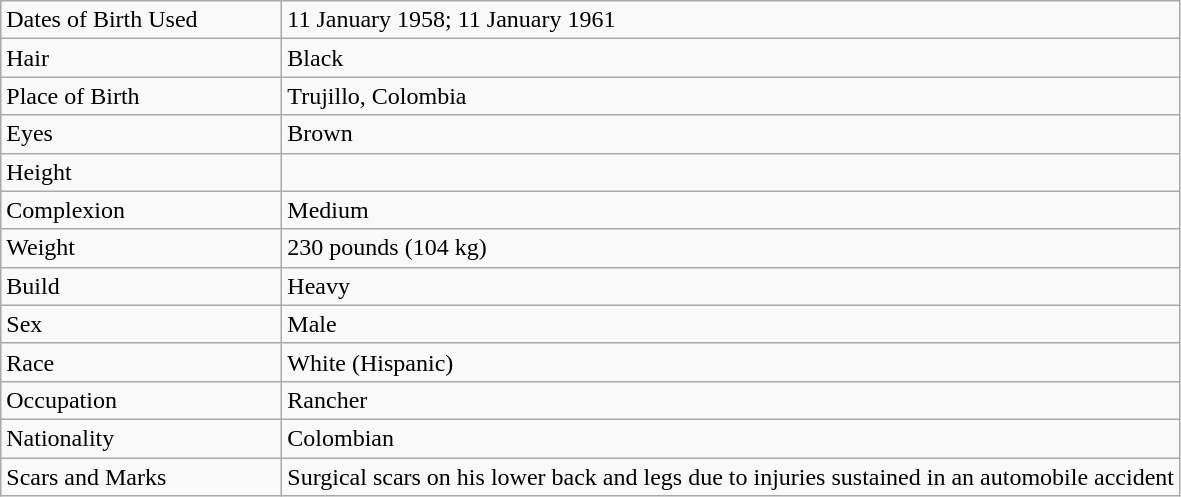<table class="wikitable">
<tr>
<td style="width:180px">Dates of Birth Used</td>
<td>11 January 1958; 11 January 1961</td>
</tr>
<tr>
<td>Hair</td>
<td>Black</td>
</tr>
<tr>
<td>Place of Birth</td>
<td>Trujillo, Colombia</td>
</tr>
<tr>
<td>Eyes</td>
<td>Brown</td>
</tr>
<tr>
<td>Height</td>
<td></td>
</tr>
<tr>
<td>Complexion</td>
<td>Medium</td>
</tr>
<tr>
<td>Weight</td>
<td>230 pounds (104 kg)</td>
</tr>
<tr>
<td>Build</td>
<td>Heavy</td>
</tr>
<tr>
<td>Sex</td>
<td>Male</td>
</tr>
<tr>
<td>Race</td>
<td>White (Hispanic)</td>
</tr>
<tr>
<td>Occupation</td>
<td>Rancher</td>
</tr>
<tr>
<td>Nationality</td>
<td>Colombian</td>
</tr>
<tr>
<td>Scars and Marks</td>
<td>Surgical scars on his lower back and legs due to injuries sustained in an automobile accident</td>
</tr>
</table>
